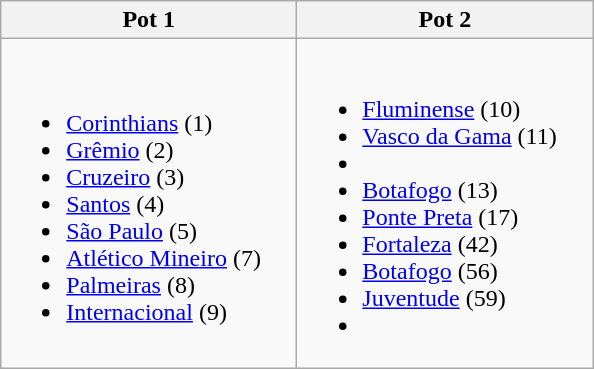<table class="wikitable">
<tr>
<th width="190">Pot 1</th>
<th width="190">Pot 2</th>
</tr>
<tr>
<td><br><ul><li> <a href='#'>Corinthians</a> (1)</li><li> <a href='#'>Grêmio</a> (2)</li><li> <a href='#'>Cruzeiro</a> (3)</li><li> <a href='#'>Santos</a> (4)</li><li> <a href='#'>São Paulo</a> (5)</li><li> <a href='#'>Atlético Mineiro</a> (7)</li><li> <a href='#'>Palmeiras</a> (8)</li><li> <a href='#'>Internacional</a> (9)</li></ul></td>
<td><br><ul><li> <a href='#'>Fluminense</a> (10)</li><li> <a href='#'>Vasco da Gama</a> (11)</li><li></li><li> <a href='#'>Botafogo</a> (13)</li><li> <a href='#'>Ponte Preta</a> (17)</li><li> <a href='#'>Fortaleza</a> (42)</li><li> <a href='#'>Botafogo</a> (56)</li><li> <a href='#'>Juventude</a> (59)</li><li></li></ul></td>
</tr>
</table>
